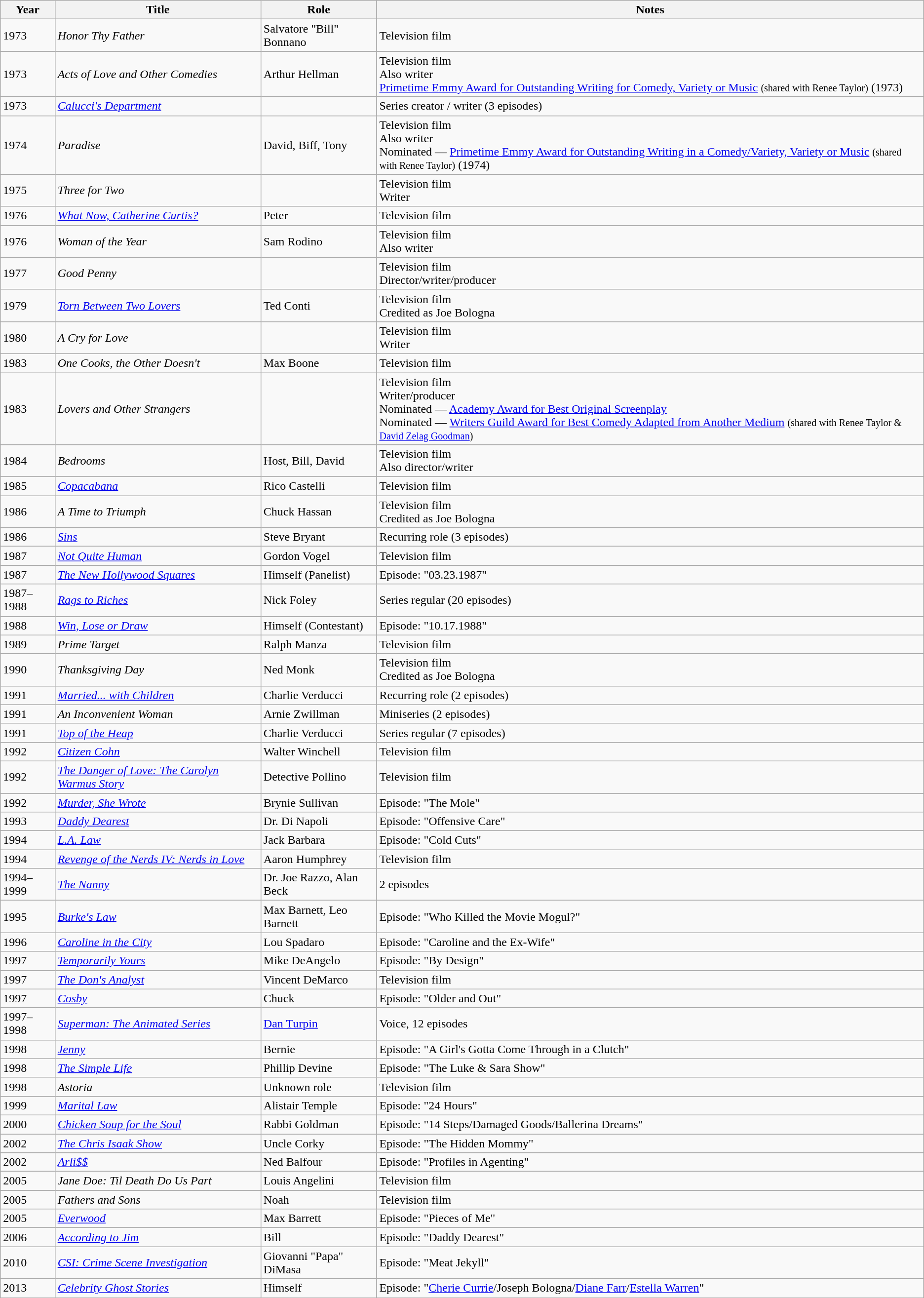<table class="wikitable">
<tr>
<th>Year</th>
<th>Title</th>
<th>Role</th>
<th>Notes</th>
</tr>
<tr>
<td>1973</td>
<td><em>Honor Thy Father</em></td>
<td>Salvatore "Bill" Bonnano</td>
<td>Television film</td>
</tr>
<tr>
<td>1973</td>
<td><em>Acts of Love and Other Comedies</em></td>
<td>Arthur Hellman</td>
<td>Television film<br>Also writer<br><a href='#'>Primetime Emmy Award for Outstanding Writing for Comedy, Variety or Music</a> <small>(shared with Renee Taylor)</small> (1973)</td>
</tr>
<tr>
<td>1973</td>
<td><em><a href='#'>Calucci's Department</a></em></td>
<td></td>
<td>Series creator / writer (3 episodes)</td>
</tr>
<tr>
<td>1974</td>
<td><em>Paradise</em></td>
<td>David, Biff, Tony</td>
<td>Television film<br>Also writer<br>Nominated — <a href='#'>Primetime Emmy Award for Outstanding Writing in a Comedy/Variety, Variety or Music</a> <small>(shared with Renee Taylor)</small> (1974)</td>
</tr>
<tr>
<td>1975</td>
<td><em>Three for Two</em></td>
<td></td>
<td>Television film<br>Writer</td>
</tr>
<tr>
<td>1976</td>
<td><em><a href='#'>What Now, Catherine Curtis?</a></em></td>
<td>Peter</td>
<td>Television film</td>
</tr>
<tr>
<td>1976</td>
<td><em>Woman of the Year</em></td>
<td>Sam Rodino</td>
<td>Television film<br>Also writer</td>
</tr>
<tr>
<td>1977</td>
<td><em>Good Penny</em></td>
<td></td>
<td>Television film<br>Director/writer/producer</td>
</tr>
<tr>
<td>1979</td>
<td><em><a href='#'>Torn Between Two Lovers</a></em></td>
<td>Ted Conti</td>
<td>Television film<br>Credited as Joe Bologna</td>
</tr>
<tr>
<td>1980</td>
<td><em>A Cry for Love</em></td>
<td></td>
<td>Television film<br>Writer</td>
</tr>
<tr>
<td>1983</td>
<td><em>One Cooks, the Other Doesn't</em></td>
<td>Max Boone</td>
<td>Television film</td>
</tr>
<tr>
<td>1983</td>
<td><em>Lovers and Other Strangers</em></td>
<td></td>
<td>Television film<br>Writer/producer<br>Nominated — <a href='#'>Academy Award for Best Original Screenplay</a><br>Nominated — <a href='#'>Writers Guild Award for Best Comedy Adapted from Another Medium</a> <small>(shared with Renee Taylor & <a href='#'>David Zelag Goodman</a>)</small></td>
</tr>
<tr>
<td>1984</td>
<td><em>Bedrooms</em></td>
<td>Host, Bill, David</td>
<td>Television film<br>Also director/writer</td>
</tr>
<tr>
<td>1985</td>
<td><em><a href='#'>Copacabana</a></em></td>
<td>Rico Castelli</td>
<td>Television film</td>
</tr>
<tr>
<td>1986</td>
<td><em>A Time to Triumph</em></td>
<td>Chuck Hassan</td>
<td>Television film<br>Credited as Joe Bologna</td>
</tr>
<tr>
<td>1986</td>
<td><em><a href='#'>Sins</a></em></td>
<td>Steve Bryant</td>
<td>Recurring role (3 episodes)</td>
</tr>
<tr>
<td>1987</td>
<td><em><a href='#'>Not Quite Human</a></em></td>
<td>Gordon Vogel</td>
<td>Television film</td>
</tr>
<tr>
<td>1987</td>
<td><em><a href='#'>The New Hollywood Squares</a></em></td>
<td>Himself (Panelist)</td>
<td>Episode: "03.23.1987"</td>
</tr>
<tr>
<td>1987–1988</td>
<td><em><a href='#'>Rags to Riches</a></em></td>
<td>Nick Foley</td>
<td>Series regular (20 episodes)</td>
</tr>
<tr>
<td>1988</td>
<td><em><a href='#'>Win, Lose or Draw</a></em></td>
<td>Himself (Contestant)</td>
<td>Episode: "10.17.1988"</td>
</tr>
<tr>
<td>1989</td>
<td><em>Prime Target</em></td>
<td>Ralph Manza</td>
<td>Television film</td>
</tr>
<tr>
<td>1990</td>
<td><em>Thanksgiving Day</em></td>
<td>Ned Monk</td>
<td>Television film<br>Credited as Joe Bologna</td>
</tr>
<tr>
<td>1991</td>
<td><em><a href='#'>Married... with Children</a></em></td>
<td>Charlie Verducci</td>
<td>Recurring role (2 episodes)</td>
</tr>
<tr>
<td>1991</td>
<td><em>An Inconvenient Woman</em></td>
<td>Arnie Zwillman</td>
<td>Miniseries (2 episodes)</td>
</tr>
<tr>
<td>1991</td>
<td><em><a href='#'>Top of the Heap</a></em></td>
<td>Charlie Verducci</td>
<td>Series regular (7 episodes)</td>
</tr>
<tr>
<td>1992</td>
<td><em><a href='#'>Citizen Cohn</a></em></td>
<td>Walter Winchell</td>
<td>Television film</td>
</tr>
<tr>
<td>1992</td>
<td><em><a href='#'>The Danger of Love: The Carolyn Warmus Story</a></em></td>
<td>Detective Pollino</td>
<td>Television film</td>
</tr>
<tr>
<td>1992</td>
<td><em><a href='#'>Murder, She Wrote</a></em></td>
<td>Brynie Sullivan</td>
<td>Episode: "The Mole"</td>
</tr>
<tr>
<td>1993</td>
<td><em><a href='#'>Daddy Dearest</a></em></td>
<td>Dr. Di Napoli</td>
<td>Episode: "Offensive Care"</td>
</tr>
<tr>
<td>1994</td>
<td><em><a href='#'>L.A. Law</a></em></td>
<td>Jack Barbara</td>
<td>Episode: "Cold Cuts"</td>
</tr>
<tr>
<td>1994</td>
<td><em><a href='#'>Revenge of the Nerds IV: Nerds in Love</a></em></td>
<td>Aaron Humphrey</td>
<td>Television film</td>
</tr>
<tr>
<td>1994–1999</td>
<td><em><a href='#'>The Nanny</a></em></td>
<td>Dr. Joe Razzo, Alan Beck</td>
<td>2 episodes</td>
</tr>
<tr>
<td>1995</td>
<td><em><a href='#'>Burke's Law</a></em></td>
<td>Max Barnett, Leo Barnett</td>
<td>Episode: "Who Killed the Movie Mogul?"</td>
</tr>
<tr>
<td>1996</td>
<td><em><a href='#'>Caroline in the City</a></em></td>
<td>Lou Spadaro</td>
<td>Episode: "Caroline and the Ex-Wife"</td>
</tr>
<tr>
<td>1997</td>
<td><em><a href='#'>Temporarily Yours</a></em></td>
<td>Mike DeAngelo</td>
<td>Episode: "By Design"</td>
</tr>
<tr>
<td>1997</td>
<td><em><a href='#'>The Don's Analyst</a></em></td>
<td>Vincent DeMarco</td>
<td>Television film</td>
</tr>
<tr>
<td>1997</td>
<td><em><a href='#'>Cosby</a></em></td>
<td>Chuck</td>
<td>Episode: "Older and Out"</td>
</tr>
<tr>
<td>1997–1998</td>
<td><em><a href='#'>Superman: The Animated Series</a></em></td>
<td><a href='#'>Dan Turpin</a></td>
<td>Voice, 12 episodes</td>
</tr>
<tr>
<td>1998</td>
<td><em><a href='#'>Jenny</a></em></td>
<td>Bernie</td>
<td>Episode: "A Girl's Gotta Come Through in a Clutch"</td>
</tr>
<tr>
<td>1998</td>
<td><em><a href='#'>The Simple Life</a></em></td>
<td>Phillip Devine</td>
<td>Episode: "The Luke & Sara Show"</td>
</tr>
<tr>
<td>1998</td>
<td><em>Astoria</em></td>
<td>Unknown role</td>
<td>Television film</td>
</tr>
<tr>
<td>1999</td>
<td><em><a href='#'>Marital Law</a></em></td>
<td>Alistair Temple</td>
<td>Episode: "24 Hours"</td>
</tr>
<tr>
<td>2000</td>
<td><em><a href='#'>Chicken Soup for the Soul</a></em></td>
<td>Rabbi Goldman</td>
<td>Episode: "14 Steps/Damaged Goods/Ballerina Dreams"</td>
</tr>
<tr>
<td>2002</td>
<td><em><a href='#'>The Chris Isaak Show</a></em></td>
<td>Uncle Corky</td>
<td>Episode: "The Hidden Mommy"</td>
</tr>
<tr>
<td>2002</td>
<td><em><a href='#'>Arli$$</a></em></td>
<td>Ned Balfour</td>
<td>Episode: "Profiles in Agenting"</td>
</tr>
<tr>
<td>2005</td>
<td><em>Jane Doe: Til Death Do Us Part</em></td>
<td>Louis Angelini</td>
<td>Television film</td>
</tr>
<tr>
<td>2005</td>
<td><em>Fathers and Sons</em></td>
<td>Noah</td>
<td>Television film</td>
</tr>
<tr>
<td>2005</td>
<td><em><a href='#'>Everwood</a></em></td>
<td>Max Barrett</td>
<td>Episode: "Pieces of Me"</td>
</tr>
<tr>
<td>2006</td>
<td><em><a href='#'>According to Jim</a></em></td>
<td>Bill</td>
<td>Episode: "Daddy Dearest"</td>
</tr>
<tr>
<td>2010</td>
<td><em><a href='#'>CSI: Crime Scene Investigation</a></em></td>
<td>Giovanni "Papa" DiMasa</td>
<td>Episode: "Meat Jekyll"</td>
</tr>
<tr>
<td>2013</td>
<td><em><a href='#'>Celebrity Ghost Stories</a></em></td>
<td>Himself</td>
<td>Episode: "<a href='#'>Cherie Currie</a>/Joseph Bologna/<a href='#'>Diane Farr</a>/<a href='#'>Estella Warren</a>"</td>
</tr>
</table>
